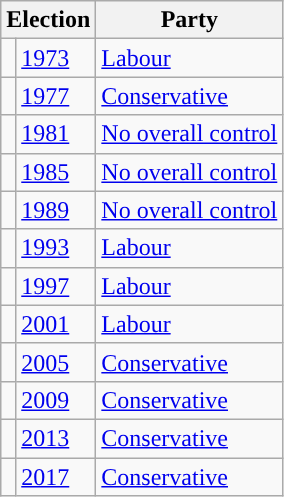<table class="wikitable">
<tr>
<th colspan="2">Election</th>
<th>Party</th>
</tr>
<tr>
<td style="background-color: "></td>
<td><a href='#'>1973</a></td>
<td><a href='#'>Labour</a></td>
</tr>
<tr>
<td style="background-color: "></td>
<td><a href='#'>1977</a></td>
<td><a href='#'>Conservative</a></td>
</tr>
<tr>
<td style="background-color: "></td>
<td><a href='#'>1981</a></td>
<td><a href='#'>No overall control</a></td>
</tr>
<tr>
<td style="background-color: "></td>
<td><a href='#'>1985</a></td>
<td><a href='#'>No overall control</a></td>
</tr>
<tr>
<td style="background-color: "></td>
<td><a href='#'>1989</a></td>
<td><a href='#'>No overall control</a></td>
</tr>
<tr>
<td style="background-color: "></td>
<td><a href='#'>1993</a></td>
<td><a href='#'>Labour</a></td>
</tr>
<tr>
<td style="background-color: "></td>
<td><a href='#'>1997</a></td>
<td><a href='#'>Labour</a></td>
</tr>
<tr>
<td style="background-color: "></td>
<td><a href='#'>2001</a></td>
<td><a href='#'>Labour</a></td>
</tr>
<tr>
<td style="background-color: "></td>
<td><a href='#'>2005</a></td>
<td><a href='#'>Conservative</a></td>
</tr>
<tr>
<td style="background-color: "></td>
<td><a href='#'>2009</a></td>
<td><a href='#'>Conservative</a></td>
</tr>
<tr>
<td style="background-color: "></td>
<td><a href='#'>2013</a></td>
<td><a href='#'>Conservative</a></td>
</tr>
<tr>
<td style="background-color: "></td>
<td><a href='#'>2017</a></td>
<td><a href='#'>Conservative</a></td>
</tr>
</table>
